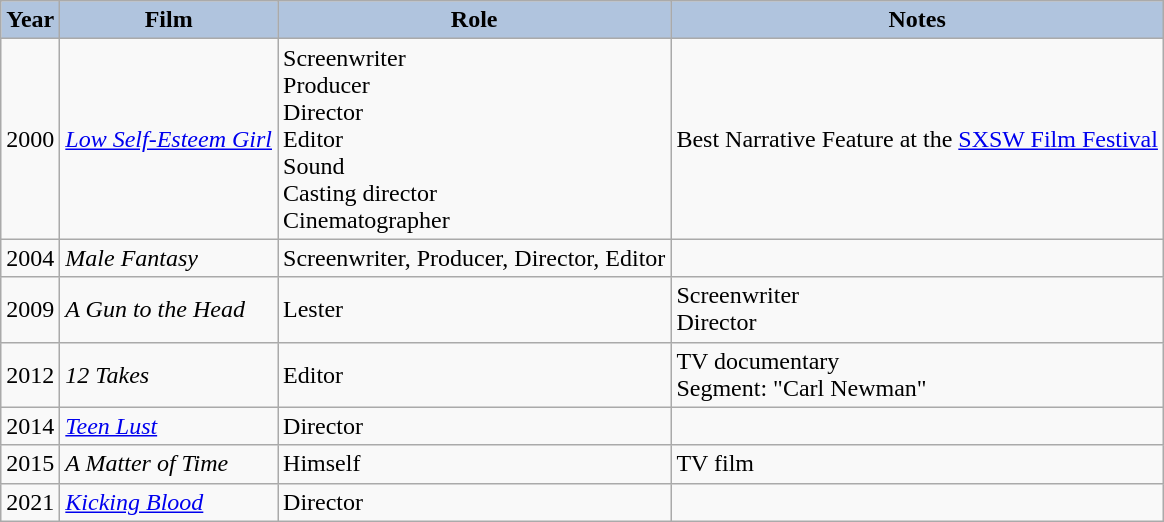<table class="wikitable">
<tr align="center">
<th style="background:#B0C4DE;">Year</th>
<th style="background:#B0C4DE;">Film</th>
<th style="background:#B0C4DE;">Role</th>
<th style="background:#B0C4DE;">Notes</th>
</tr>
<tr>
<td>2000</td>
<td><em><a href='#'>Low Self-Esteem Girl</a></em></td>
<td>Screenwriter<br> Producer<br> Director<br> Editor<br> Sound<br> Casting director<br> Cinematographer</td>
<td>Best Narrative Feature at the <a href='#'>SXSW Film Festival</a></td>
</tr>
<tr>
<td>2004</td>
<td><em>Male Fantasy</em></td>
<td>Screenwriter, Producer, Director, Editor</td>
<td></td>
</tr>
<tr>
<td>2009</td>
<td><em>A Gun to the Head</em></td>
<td>Lester</td>
<td>Screenwriter<br> Director</td>
</tr>
<tr>
<td>2012</td>
<td><em>12 Takes</em></td>
<td>Editor</td>
<td>TV documentary<br> Segment: "Carl Newman"</td>
</tr>
<tr>
<td>2014</td>
<td><em><a href='#'>Teen Lust</a></em></td>
<td>Director</td>
<td></td>
</tr>
<tr>
<td>2015</td>
<td><em>A Matter of Time</em></td>
<td>Himself</td>
<td>TV film</td>
</tr>
<tr>
<td>2021</td>
<td><em><a href='#'>Kicking Blood</a></em></td>
<td>Director</td>
<td></td>
</tr>
</table>
